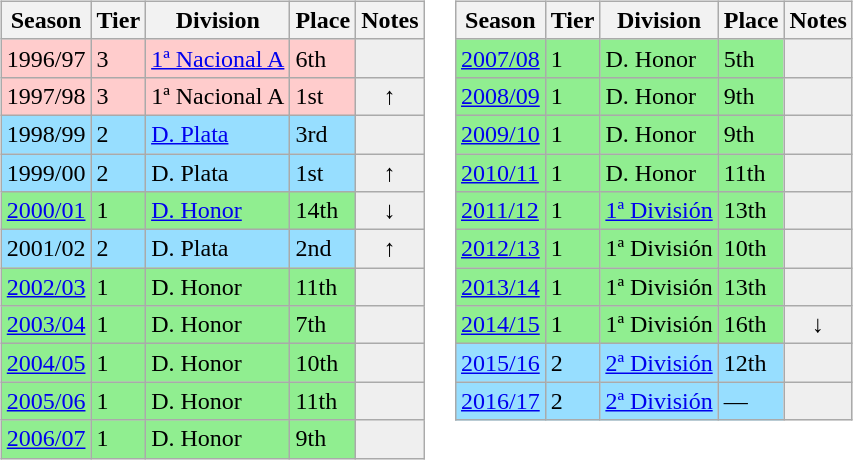<table>
<tr>
<td valign="top" width=0%><br><table class="wikitable">
<tr style="background:#f0f6fa;">
<th><strong>Season</strong></th>
<th><strong>Tier</strong></th>
<th><strong>Division</strong></th>
<th><strong>Place</strong></th>
<th><strong>Notes</strong></th>
</tr>
<tr>
<td style="background:#FFCCCC;">1996/97</td>
<td style="background:#FFCCCC;">3</td>
<td style="background:#FFCCCC;"><a href='#'>1ª Nacional A</a></td>
<td style="background:#FFCCCC;">6th</td>
<th style="background:#efefef;"></th>
</tr>
<tr>
<td style="background:#FFCCCC;">1997/98</td>
<td style="background:#FFCCCC;">3</td>
<td style="background:#FFCCCC;">1ª Nacional A</td>
<td style="background:#FFCCCC;">1st</td>
<th style="background:#efefef;">↑</th>
</tr>
<tr>
<td style="background:#97DEFF;">1998/99</td>
<td style="background:#97DEFF;">2</td>
<td style="background:#97DEFF;"><a href='#'>D. Plata</a></td>
<td style="background:#97DEFF;">3rd</td>
<th style="background:#efefef;"></th>
</tr>
<tr>
<td style="background:#97DEFF;">1999/00</td>
<td style="background:#97DEFF;">2</td>
<td style="background:#97DEFF;">D. Plata</td>
<td style="background:#97DEFF;">1st</td>
<th style="background:#efefef;">↑</th>
</tr>
<tr>
<td style="background:#90EE90;"><a href='#'>2000/01</a></td>
<td style="background:#90EE90;">1</td>
<td style="background:#90EE90;"><a href='#'>D. Honor</a></td>
<td style="background:#90EE90;">14th</td>
<th style="background:#efefef;">↓</th>
</tr>
<tr>
<td style="background:#97DEFF;">2001/02</td>
<td style="background:#97DEFF;">2</td>
<td style="background:#97DEFF;">D. Plata</td>
<td style="background:#97DEFF;">2nd</td>
<th style="background:#efefef;">↑</th>
</tr>
<tr>
<td style="background:#90EE90;"><a href='#'>2002/03</a></td>
<td style="background:#90EE90;">1</td>
<td style="background:#90EE90;">D. Honor</td>
<td style="background:#90EE90;">11th</td>
<th style="background:#efefef;"></th>
</tr>
<tr>
<td style="background:#90EE90;"><a href='#'>2003/04</a></td>
<td style="background:#90EE90;">1</td>
<td style="background:#90EE90;">D. Honor</td>
<td style="background:#90EE90;">7th</td>
<th style="background:#efefef;"></th>
</tr>
<tr>
<td style="background:#90EE90;"><a href='#'>2004/05</a></td>
<td style="background:#90EE90;">1</td>
<td style="background:#90EE90;">D. Honor</td>
<td style="background:#90EE90;">10th</td>
<th style="background:#efefef;"></th>
</tr>
<tr>
<td style="background:#90EE90;"><a href='#'>2005/06</a></td>
<td style="background:#90EE90;">1</td>
<td style="background:#90EE90;">D. Honor</td>
<td style="background:#90EE90;">11th</td>
<th style="background:#efefef;"></th>
</tr>
<tr>
<td style="background:#90EE90;"><a href='#'>2006/07</a></td>
<td style="background:#90EE90;">1</td>
<td style="background:#90EE90;">D. Honor</td>
<td style="background:#90EE90;">9th</td>
<th style="background:#efefef;"></th>
</tr>
</table>
</td>
<td valign="top" width=0%><br><table class="wikitable">
<tr style="background:#f0f6fa;">
<th><strong>Season</strong></th>
<th><strong>Tier</strong></th>
<th><strong>Division</strong></th>
<th><strong>Place</strong></th>
<th><strong>Notes</strong></th>
</tr>
<tr>
<td style="background:#90EE90;"><a href='#'>2007/08</a></td>
<td style="background:#90EE90;">1</td>
<td style="background:#90EE90;">D. Honor</td>
<td style="background:#90EE90;">5th</td>
<th style="background:#efefef;"></th>
</tr>
<tr>
<td style="background:#90EE90;"><a href='#'>2008/09</a></td>
<td style="background:#90EE90;">1</td>
<td style="background:#90EE90;">D. Honor</td>
<td style="background:#90EE90;">9th</td>
<th style="background:#efefef;"></th>
</tr>
<tr>
<td style="background:#90EE90;"><a href='#'>2009/10</a></td>
<td style="background:#90EE90;">1</td>
<td style="background:#90EE90;">D. Honor</td>
<td style="background:#90EE90;">9th</td>
<th style="background:#efefef;"></th>
</tr>
<tr>
<td style="background:#90EE90;"><a href='#'>2010/11</a></td>
<td style="background:#90EE90;">1</td>
<td style="background:#90EE90;">D. Honor</td>
<td style="background:#90EE90;">11th</td>
<th style="background:#efefef;"></th>
</tr>
<tr>
<td style="background:#90EE90;"><a href='#'>2011/12</a></td>
<td style="background:#90EE90;">1</td>
<td style="background:#90EE90;"><a href='#'>1ª División</a></td>
<td style="background:#90EE90;">13th</td>
<th style="background:#efefef;"></th>
</tr>
<tr>
<td style="background:#90EE90;"><a href='#'>2012/13</a></td>
<td style="background:#90EE90;">1</td>
<td style="background:#90EE90;">1ª División</td>
<td style="background:#90EE90;">10th</td>
<th style="background:#efefef;"></th>
</tr>
<tr>
<td style="background:#90EE90;"><a href='#'>2013/14</a></td>
<td style="background:#90EE90;">1</td>
<td style="background:#90EE90;">1ª División</td>
<td style="background:#90EE90;">13th</td>
<th style="background:#efefef;"></th>
</tr>
<tr>
<td style="background:#90EE90;"><a href='#'>2014/15</a></td>
<td style="background:#90EE90;">1</td>
<td style="background:#90EE90;">1ª División</td>
<td style="background:#90EE90;">16th</td>
<th style="background:#efefef;">↓</th>
</tr>
<tr>
<td style="background:#97DEFF;"><a href='#'>2015/16</a></td>
<td style="background:#97DEFF;">2</td>
<td style="background:#97DEFF;"><a href='#'>2ª División</a></td>
<td style="background:#97DEFF;">12th</td>
<th style="background:#efefef;"></th>
</tr>
<tr>
<td style="background:#97DEFF;"><a href='#'>2016/17</a></td>
<td style="background:#97DEFF;">2</td>
<td style="background:#97DEFF;"><a href='#'>2ª División</a></td>
<td style="background:#97DEFF;">—</td>
<th style="background:#efefef;"></th>
</tr>
</table>
</td>
</tr>
</table>
